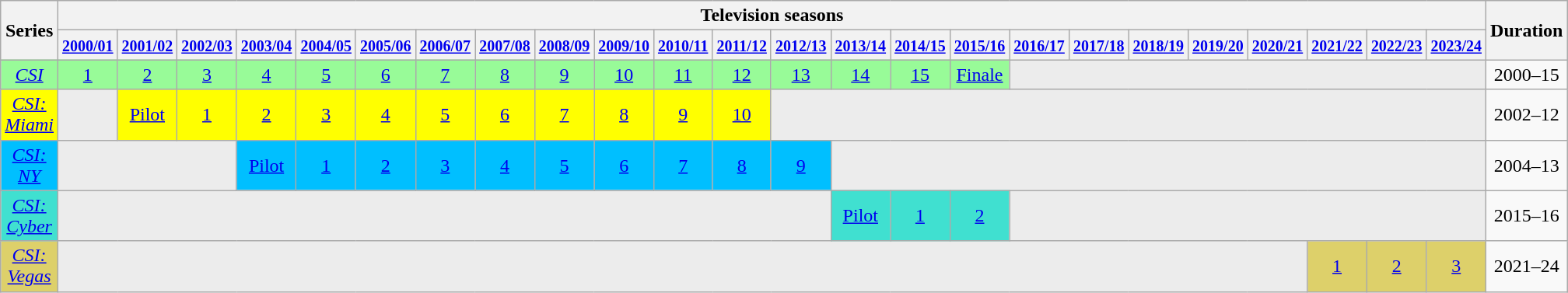<table class="wikitable">
<tr>
<th rowspan="2">Series</th>
<th colspan="24">Television seasons</th>
<th rowspan="2">Duration</th>
</tr>
<tr>
<th style="width:1.5%;"><small><a href='#'>2000/01</a></small></th>
<th style="width:1.5%;"><small><a href='#'>2001/02</a></small></th>
<th style="width:1.5%;"><small><a href='#'>2002/03</a></small></th>
<th style="width:1.5%;"><small><a href='#'>2003/04</a></small></th>
<th style="width:1.5%;"><small><a href='#'>2004/05</a></small></th>
<th style="width:1.5%;"><small><a href='#'>2005/06</a></small></th>
<th style="width:1.5%;"><small><a href='#'>2006/07</a></small></th>
<th style="width:1.5%;"><small><a href='#'>2007/08</a></small></th>
<th style="width:1.5%;"><small><a href='#'>2008/09</a></small></th>
<th style="width:1.5%;"><small><a href='#'>2009/10</a></small></th>
<th style="width:1.5%;"><small><a href='#'>2010/11</a></small></th>
<th style="width:1.5%;"><small><a href='#'>2011/12</a></small></th>
<th style="width:1.5%;"><small><a href='#'>2012/13</a></small></th>
<th style="width:1.5%;"><small><a href='#'>2013/14</a></small></th>
<th style="width:1.5%;"><small><a href='#'>2014/15</a></small></th>
<th style="width:1.5%;"><small><a href='#'>2015/16</a></small></th>
<th style="width:1.5%;"><small><a href='#'>2016/17</a></small></th>
<th style="width:1.5%;"><small><a href='#'>2017/18</a></small></th>
<th style="width:1.5%;"><small><a href='#'>2018/19</a></small></th>
<th style="width:1.5%;"><small><a href='#'>2019/20</a></small></th>
<th style="width:1.5%;"><small><a href='#'>2020/21</a></small></th>
<th style="width:1.5%;"><small><a href='#'>2021/22</a></small></th>
<th style="width:1.5%;"><small><a href='#'>2022/23</a></small></th>
<th style="width:1.5%;"><small><a href='#'>2023/24</a></small></th>
</tr>
<tr style="text-align:center;">
<td style="background:#98FB98; text-align:center;"><em><a href='#'>CSI</a></em></td>
<td colspan="1" style="background:#98FB98; text-align:center;"><a href='#'>1</a></td>
<td colspan="1" style="background:#98FB98; text-align:center;"><a href='#'>2</a></td>
<td colspan="1" style="background:#98FB98; text-align:center;"><a href='#'>3</a></td>
<td colspan="1" style="background:#98FB98; text-align:center;"><a href='#'>4</a></td>
<td colspan="1" style="background:#98FB98; text-align:center;"><a href='#'>5</a></td>
<td colspan="1" style="background:#98FB98; text-align:center;"><a href='#'>6</a></td>
<td colspan="1" style="background:#98FB98; text-align:center;"><a href='#'>7</a></td>
<td colspan="1" style="background:#98FB98; text-align:center;"><a href='#'>8</a></td>
<td colspan="1" style="background:#98FB98; text-align:center;"><a href='#'>9</a></td>
<td colspan="1" style="background:#98FB98; text-align:center;"><a href='#'>10</a></td>
<td colspan="1" style="background:#98FB98; text-align:center;"><a href='#'>11</a></td>
<td colspan="1" style="background:#98FB98; text-align:center;"><a href='#'>12</a></td>
<td colspan="1" style="background:#98FB98; text-align:center;"><a href='#'>13</a></td>
<td colspan="1" style="background:#98FB98; text-align:center;"><a href='#'>14</a></td>
<td colspan="1" style="background:#98FB98; text-align:center;"><a href='#'>15</a></td>
<td colspan="1" style="background:#98FB98; text-align:center;"><a href='#'>Finale</a></td>
<td colspan="8" style="background:#ececec; color:gray; vertical-align:middle; text-align:center;" class="table-na"></td>
<td>2000–15</td>
</tr>
<tr style="text-align:center;">
<td style="background:#FFFF00; text-align:center;"><em><a href='#'>CSI: Miami</a></em></td>
<td colspan="1" style="background:#ececec; color:gray; vertical-align:middle; text-align:center;" class="table-na"></td>
<td colspan="1" style="background:#FFFF00; text-align:center;"><a href='#'>Pilot</a></td>
<td colspan="1" style="background:#FFFF00; text-align:center;"><a href='#'>1</a></td>
<td colspan="1" style="background:#FFFF00; text-align:center;"><a href='#'>2</a></td>
<td colspan="1" style="background:#FFFF00; text-align:center;"><a href='#'>3</a></td>
<td colspan="1" style="background:#FFFF00; text-align:center;"><a href='#'>4</a></td>
<td colspan="1" style="background:#FFFF00; text-align:center;"><a href='#'>5</a></td>
<td colspan="1" style="background:#FFFF00; text-align:center;"><a href='#'>6</a></td>
<td colspan="1" style="background:#FFFF00; text-align:center;"><a href='#'>7</a></td>
<td colspan="1" style="background:#FFFF00; text-align:center;"><a href='#'>8</a></td>
<td colspan="1" style="background:#FFFF00; text-align:center;"><a href='#'>9</a></td>
<td colspan="1" style="background:#FFFF00; text-align:center;"><a href='#'>10</a></td>
<td colspan="12" style="background:#ececec; color:gray; vertical-align:middle; text-align:center;" class="table-na"></td>
<td>2002–12</td>
</tr>
<tr style="text-align:center;">
<td style="background:#00BFFF; text-align:center;"><em><a href='#'>CSI: NY</a></em></td>
<td colspan="3" style="background:#ececec; color:gray; vertical-align:middle; text-align:center;" class="table-na"></td>
<td colspan="1" style="background:#00BFFF; text-align:center;"><a href='#'>Pilot</a></td>
<td colspan="1" style="background:#00BFFF; text-align:center;"><a href='#'>1</a></td>
<td colspan="1" style="background:#00BFFF; text-align:center;"><a href='#'>2</a></td>
<td colspan="1" style="background:#00BFFF; text-align:center;"><a href='#'>3</a></td>
<td colspan="1" style="background:#00BFFF; text-align:center;"><a href='#'>4</a></td>
<td colspan="1" style="background:#00BFFF; text-align:center;"><a href='#'>5</a></td>
<td colspan="1" style="background:#00BFFF; text-align:center;"><a href='#'>6</a></td>
<td colspan="1" style="background:#00BFFF; text-align:center;"><a href='#'>7</a></td>
<td colspan="1" style="background:#00BFFF; text-align:center;"><a href='#'>8</a></td>
<td colspan="1" style="background:#00BFFF; text-align:center;"><a href='#'>9</a></td>
<td colspan="11" style="background:#ececec; color:gray; vertical-align:middle; text-align:center;" class="table-na"></td>
<td>2004–13</td>
</tr>
<tr style="text-align:center;">
<td style="background:#40E0D0"; text-align:center;"><em><a href='#'>CSI: Cyber</a></em></td>
<td colspan="13" style="background:#ececec; color:gray; vertical-align:middle; text-align:center;" class="table-na"></td>
<td colspan="1" style="background:#40E0D0"><a href='#'>Pilot</a></td>
<td colspan="1" style="background:#40E0D0"><a href='#'>1</a></td>
<td colspan="1" style="background:#40E0D0; text-align:center;"><a href='#'>2</a></td>
<td colspan="8" style="background:#ececec; color:gray; vertical-align:middle; text-align:center;" class="table-na"></td>
<td>2015–16</td>
</tr>
<tr style="text-align:center;">
<td style="background:#DDD06A"; text-align:center;"><em><a href='#'>CSI: Vegas</a></em></td>
<td colspan="21" style="background:#ececec; color:gray; vertical-align:middle; text-align:center;" class="table-na"></td>
<td colspan="1" style="background:#DDD06A"><a href='#'>1</a></td>
<td colspan="1" style="background:#DDD06A"><a href='#'>2</a></td>
<td colspan="1" style="background:#DDD06A"><a href='#'>3</a></td>
<td>2021–24</td>
</tr>
</table>
